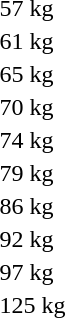<table>
<tr>
<td rowspan=2>57 kg</td>
<td rowspan=2></td>
<td rowspan=2></td>
<td></td>
</tr>
<tr>
<td></td>
</tr>
<tr>
<td rowspan=2>61 kg</td>
<td rowspan=2></td>
<td rowspan=2></td>
<td></td>
</tr>
<tr>
<td></td>
</tr>
<tr>
<td rowspan=2>65 kg</td>
<td rowspan=2></td>
<td rowspan=2></td>
<td></td>
</tr>
<tr>
<td></td>
</tr>
<tr>
<td rowspan=2>70 kg</td>
<td rowspan=2></td>
<td rowspan=2></td>
<td></td>
</tr>
<tr>
<td></td>
</tr>
<tr>
<td rowspan=2>74 kg</td>
<td rowspan=2></td>
<td rowspan=2></td>
<td></td>
</tr>
<tr>
<td></td>
</tr>
<tr>
<td rowspan=2>79 kg</td>
<td rowspan=2></td>
<td rowspan=2></td>
<td></td>
</tr>
<tr>
<td></td>
</tr>
<tr>
<td rowspan=2>86 kg</td>
<td rowspan=2></td>
<td rowspan=2></td>
<td></td>
</tr>
<tr>
<td></td>
</tr>
<tr>
<td>92 kg</td>
<td></td>
<td></td>
<td></td>
</tr>
<tr>
<td rowspan=2>97 kg</td>
<td rowspan=2></td>
<td rowspan=2></td>
<td></td>
</tr>
<tr>
<td></td>
</tr>
<tr>
<td>125 kg</td>
<td></td>
<td></td>
<td></td>
</tr>
</table>
